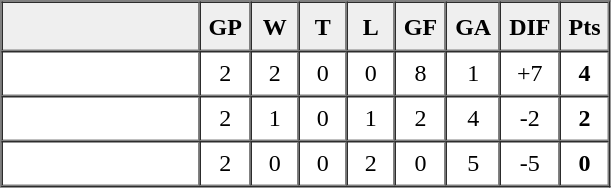<table border=1 cellpadding=5 cellspacing=0>
<tr>
<th bgcolor="#efefef" width="120">　</th>
<th bgcolor="#efefef" width="20">GP</th>
<th bgcolor="#efefef" width="20">W</th>
<th bgcolor="#efefef" width="20">T</th>
<th bgcolor="#efefef" width="20">L</th>
<th bgcolor="#efefef" width="20">GF</th>
<th bgcolor="#efefef" width="20">GA</th>
<th bgcolor="#efefef" width="20">DIF</th>
<th bgcolor="#efefef" width="20">Pts</th>
</tr>
<tr align=center>
<td align=left><strong></strong></td>
<td>2</td>
<td>2</td>
<td>0</td>
<td>0</td>
<td>8</td>
<td>1</td>
<td>+7</td>
<td><strong>4</strong></td>
</tr>
<tr align=center>
<td align=left></td>
<td>2</td>
<td>1</td>
<td>0</td>
<td>1</td>
<td>2</td>
<td>4</td>
<td>-2</td>
<td><strong>2</strong></td>
</tr>
<tr align=center>
<td align=left></td>
<td>2</td>
<td>0</td>
<td>0</td>
<td>2</td>
<td>0</td>
<td>5</td>
<td>-5</td>
<td><strong>0</strong></td>
</tr>
</table>
